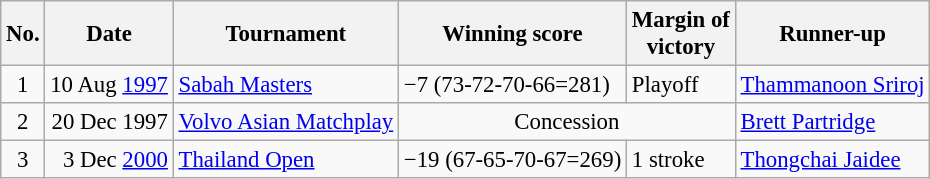<table class="wikitable" style="font-size:95%;">
<tr>
<th>No.</th>
<th>Date</th>
<th>Tournament</th>
<th>Winning score</th>
<th>Margin of<br>victory</th>
<th>Runner-up</th>
</tr>
<tr>
<td align=center>1</td>
<td align=right>10 Aug <a href='#'>1997</a></td>
<td><a href='#'>Sabah Masters</a></td>
<td>−7 (73-72-70-66=281)</td>
<td>Playoff</td>
<td> <a href='#'>Thammanoon Sriroj</a></td>
</tr>
<tr>
<td align=center>2</td>
<td align=right>20 Dec 1997</td>
<td><a href='#'>Volvo Asian Matchplay</a></td>
<td colspan=2 align=center>Concession</td>
<td> <a href='#'>Brett Partridge</a></td>
</tr>
<tr>
<td align=center>3</td>
<td align=right>3 Dec <a href='#'>2000</a></td>
<td><a href='#'>Thailand Open</a></td>
<td>−19 (67-65-70-67=269)</td>
<td>1 stroke</td>
<td> <a href='#'>Thongchai Jaidee</a></td>
</tr>
</table>
